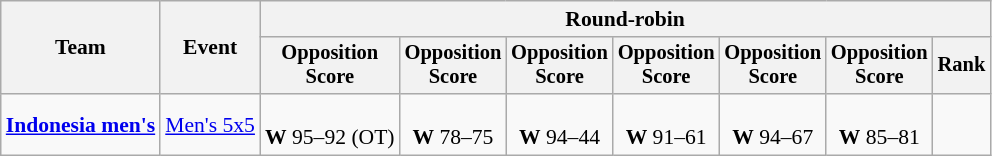<table class="wikitable" style="font-size:90%">
<tr>
<th rowspan=2>Team</th>
<th rowspan=2>Event</th>
<th colspan="7">Round-robin</th>
</tr>
<tr style="font-size:95%">
<th>Opposition<br>Score</th>
<th>Opposition<br>Score</th>
<th>Opposition<br>Score</th>
<th>Opposition<br>Score</th>
<th>Opposition<br>Score</th>
<th>Opposition<br>Score</th>
<th>Rank</th>
</tr>
<tr align=center>
<td align=left><strong><a href='#'>Indonesia men's</a></strong></td>
<td align=left><a href='#'>Men's 5x5</a></td>
<td><br> <strong>W</strong> 95–92 (OT)</td>
<td><br> <strong>W</strong> 78–75</td>
<td><br> <strong>W</strong> 94–44</td>
<td><br> <strong>W</strong> 91–61</td>
<td><br> <strong>W</strong> 94–67</td>
<td><br> <strong>W</strong> 85–81</td>
<td></td>
</tr>
</table>
